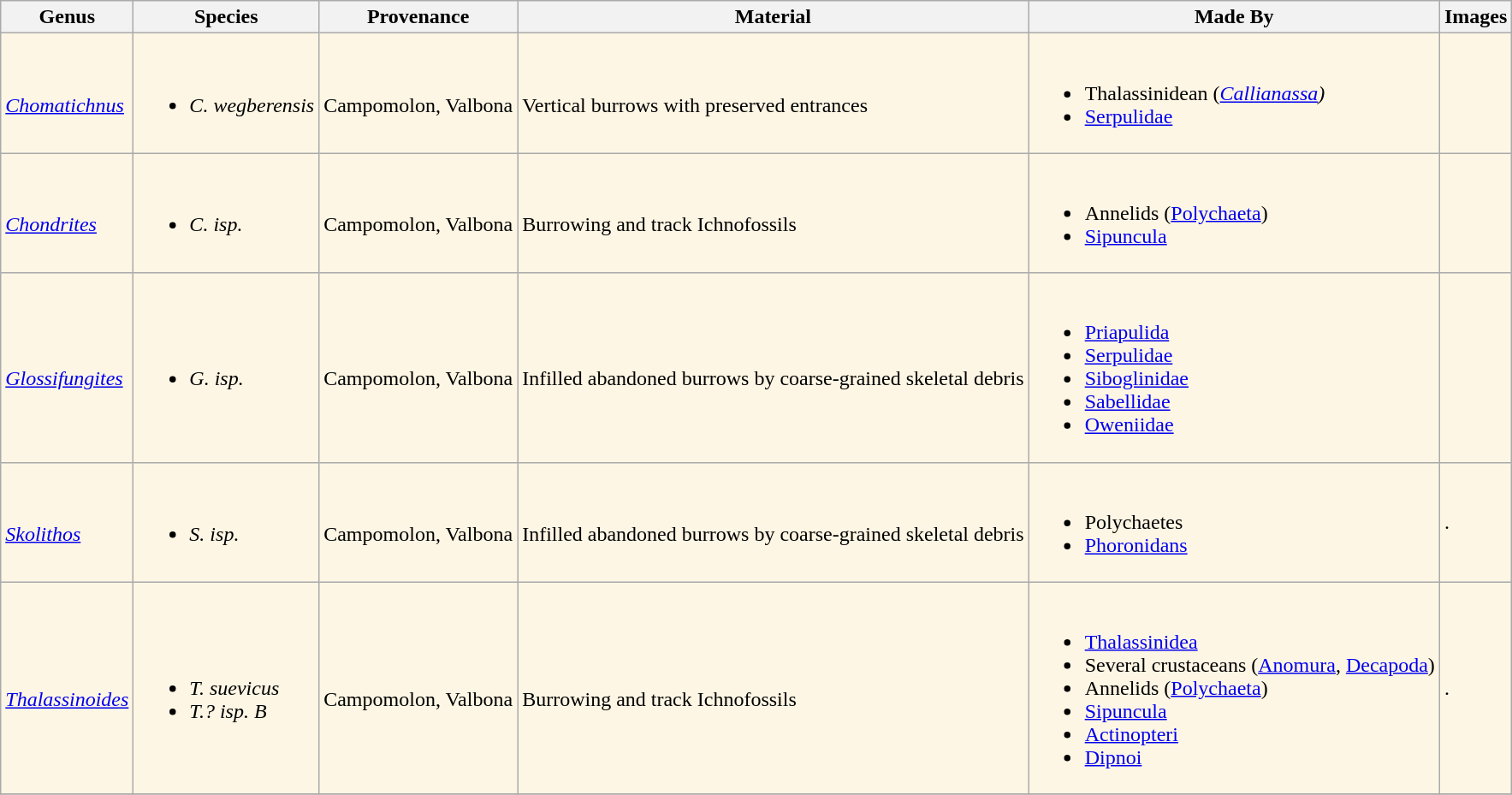<table class = "wikitable">
<tr>
<th>Genus</th>
<th>Species</th>
<th>Provenance</th>
<th>Material</th>
<th>Made By</th>
<th>Images</th>
</tr>
<tr>
<td style="background:#FEF6E4;"><br><em><a href='#'>Chomatichnus</a></em></td>
<td style="background:#FEF6E4;"><br><ul><li><em>C. wegberensis</em></li></ul></td>
<td style="background:#FEF6E4;"><br>Campomolon, Valbona</td>
<td style="background:#FEF6E4;"><br>Vertical burrows with preserved entrances</td>
<td style="background:#FEF6E4;"><br><ul><li>Thalassinidean (<em><a href='#'>Callianassa</a>)</em></li><li><a href='#'>Serpulidae</a></li></ul></td>
<td style="background:#FEF6E4;"></td>
</tr>
<tr>
<td style="background:#FEF6E4;"><br><em><a href='#'>Chondrites</a></em></td>
<td style="background:#FEF6E4;"><br><ul><li><em>C. isp.</em></li></ul></td>
<td style="background:#FEF6E4;"><br>Campomolon, Valbona</td>
<td style="background:#FEF6E4;"><br>Burrowing and track Ichnofossils</td>
<td style="background:#FEF6E4;"><br><ul><li>Annelids (<a href='#'>Polychaeta</a>)</li><li><a href='#'>Sipuncula</a></li></ul></td>
<td style="background:#FEF6E4;"></td>
</tr>
<tr>
<td style="background:#FEF6E4;"><br><em><a href='#'>Glossifungites</a></em></td>
<td style="background:#FEF6E4;"><br><ul><li><em>G. isp.</em></li></ul></td>
<td style="background:#FEF6E4;"><br>Campomolon, Valbona</td>
<td style="background:#FEF6E4;"><br>Infilled abandoned burrows by coarse-grained skeletal debris</td>
<td style="background:#FEF6E4;"><br><ul><li><a href='#'>Priapulida</a></li><li><a href='#'>Serpulidae</a></li><li><a href='#'>Siboglinidae</a></li><li><a href='#'>Sabellidae</a></li><li><a href='#'>Oweniidae</a></li></ul></td>
<td style="background:#FEF6E4;"></td>
</tr>
<tr>
<td style="background:#FEF6E4;"><br><em><a href='#'>Skolithos</a></em></td>
<td style="background:#FEF6E4;"><br><ul><li><em>S. isp.</em></li></ul></td>
<td style="background:#FEF6E4;"><br>Campomolon, Valbona</td>
<td style="background:#FEF6E4;"><br>Infilled abandoned burrows by coarse-grained skeletal debris</td>
<td style="background:#FEF6E4;"><br><ul><li>Polychaetes</li><li><a href='#'>Phoronidans</a></li></ul></td>
<td style="background:#FEF6E4;">.</td>
</tr>
<tr>
<td style="background:#FEF6E4;"><br><em><a href='#'>Thalassinoides</a></em></td>
<td style="background:#FEF6E4;"><br><ul><li><em>T. suevicus</em></li><li><em>T.? isp. B</em></li></ul></td>
<td style="background:#FEF6E4;"><br>Campomolon, Valbona</td>
<td style="background:#FEF6E4;"><br>Burrowing and track Ichnofossils</td>
<td style="background:#FEF6E4;"><br><ul><li><a href='#'>Thalassinidea</a></li><li>Several crustaceans (<a href='#'>Anomura</a>, <a href='#'>Decapoda</a>)</li><li>Annelids (<a href='#'>Polychaeta</a>)</li><li><a href='#'>Sipuncula</a></li><li><a href='#'>Actinopteri</a></li><li><a href='#'>Dipnoi</a></li></ul></td>
<td style="background:#FEF6E4;">.</td>
</tr>
<tr>
</tr>
</table>
